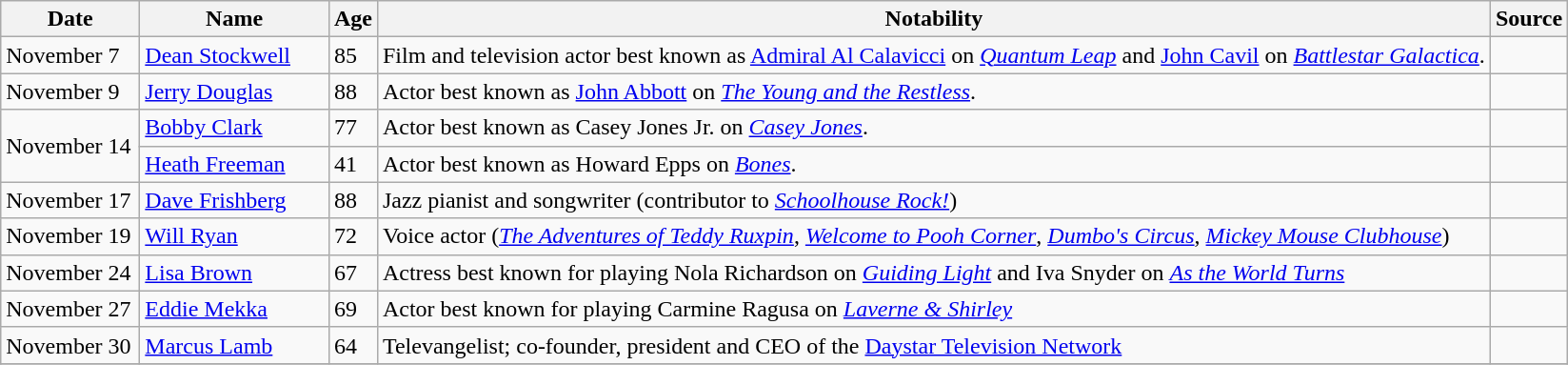<table class="wikitable sortable">
<tr>
<th width=90>Date</th>
<th width=125>Name</th>
<th>Age</th>
<th class="unsortable">Notability</th>
<th class="unsortable">Source</th>
</tr>
<tr>
<td>November 7</td>
<td><a href='#'>Dean Stockwell</a></td>
<td>85</td>
<td>Film and television actor best known as <a href='#'>Admiral Al Calavicci</a> on <em><a href='#'>Quantum Leap</a></em> and <a href='#'>John Cavil</a> on <em><a href='#'>Battlestar Galactica</a></em>.</td>
<td></td>
</tr>
<tr>
<td>November 9</td>
<td><a href='#'>Jerry Douglas</a></td>
<td>88</td>
<td>Actor best known as <a href='#'>John Abbott</a> on <em><a href='#'>The Young and the Restless</a></em>.</td>
<td></td>
</tr>
<tr>
<td rowspan=2>November 14</td>
<td><a href='#'>Bobby Clark</a></td>
<td>77</td>
<td>Actor best known as Casey Jones Jr. on <em><a href='#'>Casey Jones</a></em>.</td>
<td></td>
</tr>
<tr>
<td><a href='#'>Heath Freeman</a></td>
<td>41</td>
<td>Actor best known as Howard Epps on <em><a href='#'>Bones</a></em>.</td>
<td></td>
</tr>
<tr>
<td>November 17</td>
<td><a href='#'>Dave Frishberg</a></td>
<td>88</td>
<td>Jazz pianist and songwriter (contributor to <em><a href='#'>Schoolhouse Rock!</a></em>)</td>
<td></td>
</tr>
<tr>
<td>November 19</td>
<td><a href='#'>Will Ryan</a></td>
<td>72</td>
<td>Voice actor (<em><a href='#'>The Adventures of Teddy Ruxpin</a></em>, <em><a href='#'>Welcome to Pooh Corner</a></em>, <em><a href='#'>Dumbo's Circus</a></em>, <em><a href='#'>Mickey Mouse Clubhouse</a></em>)</td>
<td></td>
</tr>
<tr>
<td>November 24</td>
<td><a href='#'>Lisa Brown</a></td>
<td>67</td>
<td>Actress best known for playing Nola Richardson on <em><a href='#'>Guiding Light</a></em> and Iva Snyder on <em><a href='#'>As the World Turns</a></em></td>
<td></td>
</tr>
<tr>
<td>November 27</td>
<td><a href='#'>Eddie Mekka</a></td>
<td>69</td>
<td>Actor best known for playing Carmine Ragusa on <em><a href='#'>Laverne & Shirley</a></em></td>
<td></td>
</tr>
<tr>
<td>November 30</td>
<td><a href='#'>Marcus Lamb</a></td>
<td>64</td>
<td>Televangelist; co-founder, president and CEO of the <a href='#'>Daystar Television Network</a></td>
<td></td>
</tr>
<tr>
</tr>
</table>
